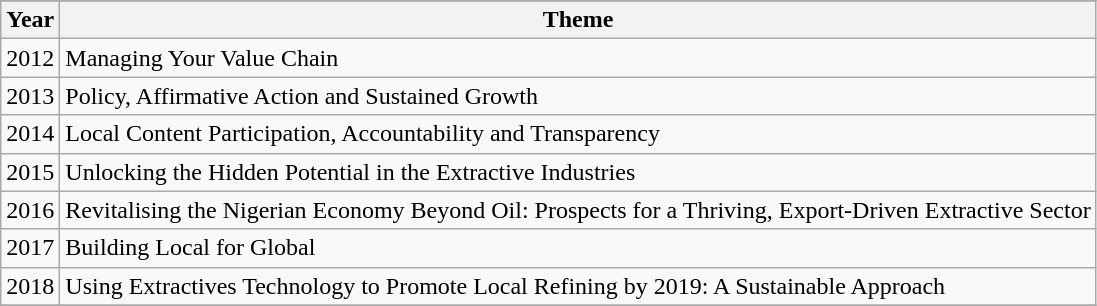<table class="wikitable">
<tr>
</tr>
<tr>
<th>Year</th>
<th>Theme</th>
</tr>
<tr>
<td>2012</td>
<td>Managing Your Value Chain</td>
</tr>
<tr>
<td>2013</td>
<td>Policy, Affirmative Action and Sustained Growth</td>
</tr>
<tr>
<td>2014</td>
<td>Local Content Participation, Accountability and Transparency</td>
</tr>
<tr>
<td>2015</td>
<td>Unlocking the Hidden Potential in the Extractive Industries</td>
</tr>
<tr>
<td>2016</td>
<td>Revitalising the Nigerian Economy Beyond Oil: Prospects for a Thriving, Export-Driven Extractive Sector</td>
</tr>
<tr>
<td>2017</td>
<td>Building Local for Global</td>
</tr>
<tr>
<td>2018</td>
<td>Using Extractives Technology to Promote Local Refining by 2019: A Sustainable Approach</td>
</tr>
<tr>
</tr>
</table>
